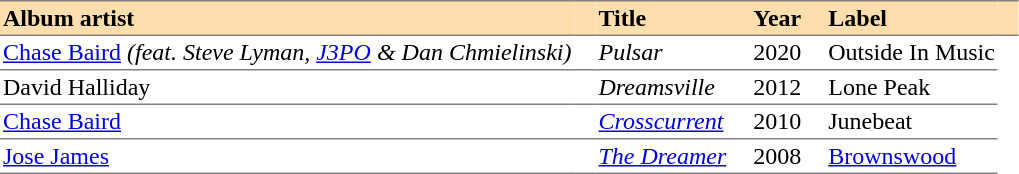<table cellspacing="0" cellpadding="2" border="0">
<tr style="background:#ffdead;">
<th style="text-align:left; border-bottom:1px solid gray; border-top:1px solid gray;">Album artist</th>
<th style="width:10px; border-bottom:1px solid gray; border-top:1px solid gray;"></th>
<th style="text-align:left; border-bottom:1px solid gray; border-top:1px solid gray;">Title</th>
<th style="width:10px; border-bottom:1px solid gray; border-top:1px solid gray;"></th>
<th style="text-align:left; border-bottom:1px solid gray; border-top:1px solid gray;">Year</th>
<th style="width:10px; border-bottom:1px solid gray; border-top:1px solid gray;"></th>
<th style="text-align:left; border-bottom:1px solid gray; border-top:1px solid gray;">Label</th>
<th style="width:10px; border-bottom:1px solid gray; border-top:1px solid gray;"></th>
</tr>
<tr>
<td style="border-bottom:1px solid gray;"><a href='#'>Chase Baird</a> <em>(feat. Steve Lyman, <a href='#'>J3PO</a> & Dan Chmielinski)</em></td>
<td style="border-bottom:1px solid gray;"></td>
<td style="border-bottom:1px solid gray;"><em>Pulsar</em></td>
<td style="border-bottom:1px solid gray;"></td>
<td style="border-bottom:1px solid gray;">2020</td>
<td style="border-bottom:1px solid gray;"></td>
<td style="border-bottom:1px solid gray;">Outside In Music</td>
</tr>
<tr>
<td style="border-bottom:1px solid gray;">David Halliday</td>
<td style="border-bottom:1px solid gray;"></td>
<td style="border-bottom:1px solid gray;"><em>Dreamsville</em></td>
<td style="border-bottom:1px solid gray;"></td>
<td style="border-bottom:1px solid gray;">2012</td>
<td style="border-bottom:1px solid gray;"></td>
<td style="border-bottom:1px solid gray;">Lone Peak</td>
</tr>
<tr>
<td style="border-bottom:1px solid gray;"><a href='#'>Chase Baird</a></td>
<td style="border-bottom:1px solid gray;"></td>
<td style="border-bottom:1px solid gray;"><em><a href='#'>Crosscurrent</a></em></td>
<td style="border-bottom:1px solid gray;"></td>
<td style="border-bottom:1px solid gray;">2010</td>
<td style="border-bottom:1px solid gray;"></td>
<td style="border-bottom:1px solid gray;">Junebeat</td>
</tr>
<tr>
<td style="border-bottom:1px solid gray;"><a href='#'>Jose James</a></td>
<td style="border-bottom:1px solid gray;"></td>
<td style="border-bottom:1px solid gray;"><em><a href='#'>The Dreamer</a></em></td>
<td style="border-bottom:1px solid gray;"></td>
<td style="border-bottom:1px solid gray;">2008</td>
<td style="border-bottom:1px solid gray;"></td>
<td style="border-bottom:1px solid gray;"><a href='#'>Brownswood</a></td>
</tr>
</table>
